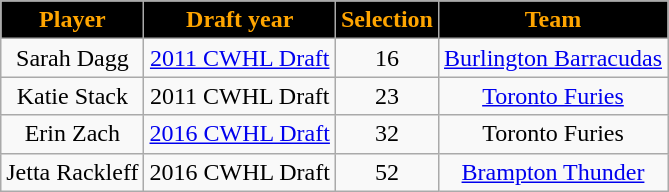<table class="wikitable" style="text-align:center;">
<tr align="center"  style=" background:black;color:orange;">
<td><strong>Player</strong></td>
<td><strong>Draft year</strong></td>
<td><strong>Selection</strong></td>
<td><strong>Team</strong></td>
</tr>
<tr bgcolor="">
<td>Sarah Dagg</td>
<td><a href='#'>2011 CWHL Draft</a></td>
<td>16</td>
<td><a href='#'>Burlington Barracudas</a></td>
</tr>
<tr align="center" bgcolor="">
<td>Katie Stack</td>
<td>2011 CWHL Draft</td>
<td>23</td>
<td><a href='#'>Toronto Furies</a></td>
</tr>
<tr align="center" bgcolor="">
<td>Erin Zach</td>
<td><a href='#'>2016 CWHL Draft</a></td>
<td>32</td>
<td>Toronto Furies</td>
</tr>
<tr align="center" bgcolor="">
<td>Jetta Rackleff</td>
<td>2016 CWHL Draft</td>
<td>52</td>
<td><a href='#'>Brampton Thunder</a></td>
</tr>
</table>
